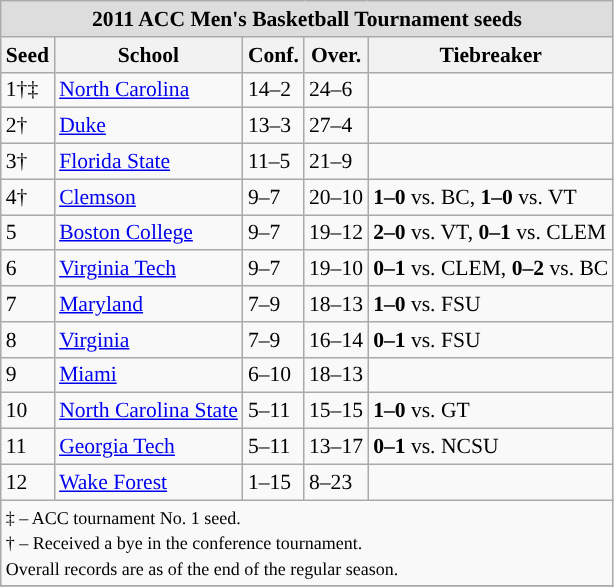<table class="wikitable" style="white-space:nowrap; font-size:90%;">
<tr>
<td colspan="7" style="text-align:center; background:#DDDDDD; font:#000000"><strong>2011 ACC Men's Basketball Tournament seeds</strong></td>
</tr>
<tr bgcolor="#efefef">
<th>Seed</th>
<th>School</th>
<th>Conf.</th>
<th>Over.</th>
<th>Tiebreaker</th>
</tr>
<tr>
<td>1†‡</td>
<td><a href='#'>North Carolina</a></td>
<td>14–2</td>
<td>24–6</td>
<td></td>
</tr>
<tr>
<td>2†</td>
<td><a href='#'>Duke</a></td>
<td>13–3</td>
<td>27–4</td>
<td></td>
</tr>
<tr>
<td>3†</td>
<td><a href='#'>Florida State</a></td>
<td>11–5</td>
<td>21–9</td>
<td></td>
</tr>
<tr>
<td>4†</td>
<td><a href='#'>Clemson</a></td>
<td>9–7</td>
<td>20–10</td>
<td><strong>1–0</strong> vs. BC, <strong>1–0</strong> vs. VT</td>
</tr>
<tr>
<td>5</td>
<td><a href='#'>Boston College</a></td>
<td>9–7</td>
<td>19–12</td>
<td><strong>2–0</strong> vs. VT, <strong>0–1</strong> vs. CLEM</td>
</tr>
<tr>
<td>6</td>
<td><a href='#'>Virginia Tech</a></td>
<td>9–7</td>
<td>19–10</td>
<td><strong>0–1</strong> vs. CLEM, <strong>0–2</strong> vs. BC</td>
</tr>
<tr>
<td>7</td>
<td><a href='#'>Maryland</a></td>
<td>7–9</td>
<td>18–13</td>
<td><strong>1–0</strong> vs. FSU</td>
</tr>
<tr>
<td>8</td>
<td><a href='#'>Virginia</a></td>
<td>7–9</td>
<td>16–14</td>
<td><strong>0–1</strong> vs. FSU</td>
</tr>
<tr>
<td>9</td>
<td><a href='#'>Miami</a></td>
<td>6–10</td>
<td>18–13</td>
<td></td>
</tr>
<tr>
<td>10</td>
<td><a href='#'>North Carolina State</a></td>
<td>5–11</td>
<td>15–15</td>
<td><strong>1–0</strong> vs. GT</td>
</tr>
<tr>
<td>11</td>
<td><a href='#'>Georgia Tech</a></td>
<td>5–11</td>
<td>13–17</td>
<td><strong>0–1</strong> vs. NCSU</td>
</tr>
<tr>
<td>12</td>
<td><a href='#'>Wake Forest</a></td>
<td>1–15</td>
<td>8–23</td>
<td></td>
</tr>
<tr>
<td colspan="6" style="text-align:left;"><small>‡ – ACC tournament No. 1 seed.<br>† – Received a bye in the conference tournament.<br>Overall records are as of the end of the regular season.</small></td>
</tr>
<tr>
</tr>
</table>
